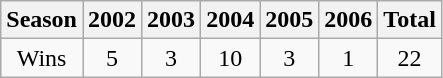<table class="wikitable">
<tr>
<th>Season</th>
<th>2002</th>
<th>2003</th>
<th>2004</th>
<th>2005</th>
<th>2006</th>
<th>Total</th>
</tr>
<tr align="center">
<td>Wins</td>
<td>5</td>
<td>3</td>
<td>10</td>
<td>3</td>
<td>1</td>
<td>22</td>
</tr>
</table>
